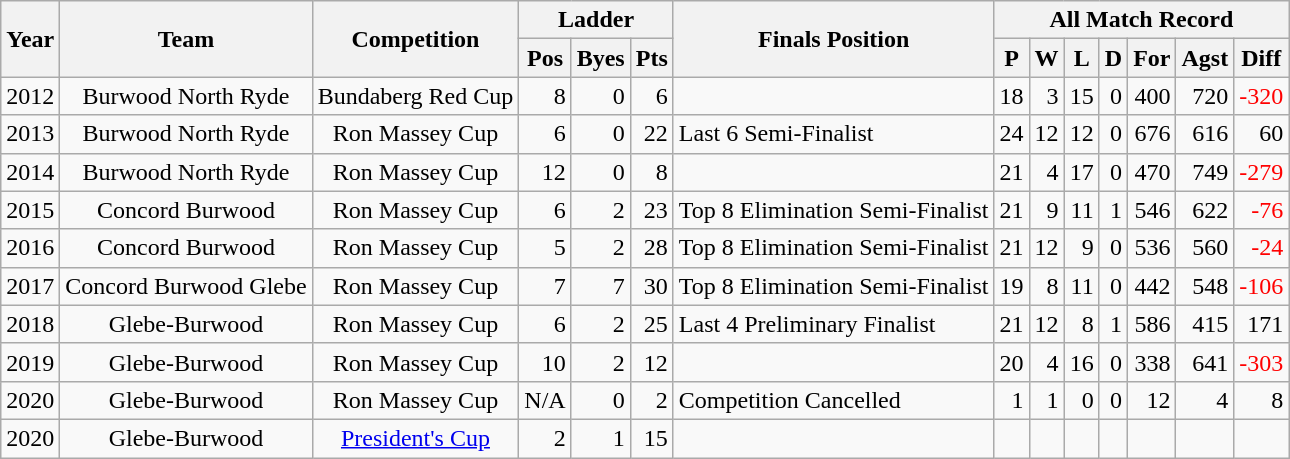<table class="wikitable" width="auto" style="text-align: right">
<tr>
<th rowspan=2>Year</th>
<th rowspan=2>Team</th>
<th rowspan=2>Competition</th>
<th colspan=3>Ladder</th>
<th rowspan=2>Finals Position</th>
<th colspan=7>All Match Record</th>
</tr>
<tr>
<th>Pos</th>
<th>Byes</th>
<th>Pts</th>
<th>P</th>
<th>W</th>
<th>L</th>
<th>D</th>
<th>For</th>
<th>Agst</th>
<th>Diff</th>
</tr>
<tr>
<td>2012</td>
<td align=center>Burwood North Ryde</td>
<td align=center>Bundaberg Red Cup</td>
<td>8</td>
<td>0</td>
<td>6</td>
<td align=left></td>
<td>18</td>
<td>3</td>
<td>15</td>
<td>0</td>
<td>400</td>
<td>720</td>
<td style="color:red;">-320</td>
</tr>
<tr>
<td>2013</td>
<td align=center>Burwood North Ryde</td>
<td align=center>Ron Massey Cup</td>
<td>6</td>
<td>0</td>
<td>22</td>
<td align=left>Last 6 Semi-Finalist</td>
<td>24</td>
<td>12</td>
<td>12</td>
<td>0</td>
<td>676</td>
<td>616</td>
<td>60</td>
</tr>
<tr>
<td>2014</td>
<td align=center>Burwood North Ryde</td>
<td align=center>Ron Massey Cup</td>
<td>12</td>
<td>0</td>
<td>8</td>
<td align=left></td>
<td>21</td>
<td>4</td>
<td>17</td>
<td>0</td>
<td>470</td>
<td>749</td>
<td style="color:red;">-279</td>
</tr>
<tr>
<td>2015</td>
<td align=center>Concord Burwood</td>
<td align=center>Ron Massey Cup</td>
<td>6</td>
<td>2</td>
<td>23</td>
<td align=left>Top 8 Elimination Semi-Finalist</td>
<td>21</td>
<td>9</td>
<td>11</td>
<td>1</td>
<td>546</td>
<td>622</td>
<td style="color:red;">-76</td>
</tr>
<tr>
<td>2016</td>
<td align=center>Concord Burwood</td>
<td align=center>Ron Massey Cup</td>
<td>5</td>
<td>2</td>
<td>28</td>
<td align=left>Top 8 Elimination Semi-Finalist</td>
<td>21</td>
<td>12</td>
<td>9</td>
<td>0</td>
<td>536</td>
<td>560</td>
<td style="color:red;">-24</td>
</tr>
<tr>
<td>2017</td>
<td align=center>Concord Burwood Glebe</td>
<td align=center>Ron Massey Cup</td>
<td>7</td>
<td>7</td>
<td>30</td>
<td align=left>Top 8 Elimination Semi-Finalist</td>
<td>19</td>
<td>8</td>
<td>11</td>
<td>0</td>
<td>442</td>
<td>548</td>
<td style="color:red;">-106</td>
</tr>
<tr>
<td>2018</td>
<td align=center>Glebe-Burwood</td>
<td align=center>Ron Massey Cup</td>
<td>6</td>
<td>2</td>
<td>25</td>
<td align=left>Last 4 Preliminary Finalist</td>
<td>21</td>
<td>12</td>
<td>8</td>
<td>1</td>
<td>586</td>
<td>415</td>
<td>171</td>
</tr>
<tr>
<td>2019</td>
<td align=center>Glebe-Burwood</td>
<td align=center>Ron Massey Cup</td>
<td>10</td>
<td>2</td>
<td>12</td>
<td align=left></td>
<td>20</td>
<td>4</td>
<td>16</td>
<td>0</td>
<td>338</td>
<td>641</td>
<td style="color:red;">-303</td>
</tr>
<tr>
<td>2020</td>
<td align=center>Glebe-Burwood</td>
<td align=center>Ron Massey Cup</td>
<td>N/A</td>
<td>0</td>
<td>2</td>
<td align=left>Competition Cancelled</td>
<td>1</td>
<td>1</td>
<td>0</td>
<td>0</td>
<td>12</td>
<td>4</td>
<td>8</td>
</tr>
<tr>
<td>2020</td>
<td align=center>Glebe-Burwood</td>
<td align=center><a href='#'>President's Cup</a></td>
<td>2</td>
<td>1</td>
<td>15</td>
<td align=left></td>
<td></td>
<td></td>
<td></td>
<td></td>
<td></td>
<td></td>
<td></td>
</tr>
</table>
